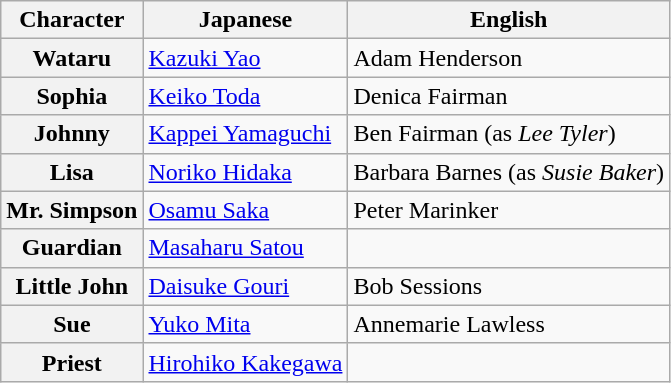<table class="wikitable mw-collapsible">
<tr>
<th>Character</th>
<th>Japanese</th>
<th>English</th>
</tr>
<tr>
<th>Wataru</th>
<td><a href='#'>Kazuki Yao</a></td>
<td>Adam Henderson</td>
</tr>
<tr>
<th>Sophia</th>
<td><a href='#'>Keiko Toda</a></td>
<td>Denica Fairman</td>
</tr>
<tr>
<th>Johnny</th>
<td><a href='#'>Kappei Yamaguchi</a></td>
<td>Ben Fairman (as <em>Lee Tyler</em>)</td>
</tr>
<tr>
<th>Lisa</th>
<td><a href='#'>Noriko Hidaka</a></td>
<td>Barbara Barnes (as <em>Susie Baker</em>)</td>
</tr>
<tr>
<th>Mr. Simpson</th>
<td><a href='#'>Osamu Saka</a></td>
<td>Peter Marinker</td>
</tr>
<tr>
<th>Guardian</th>
<td><a href='#'>Masaharu Satou</a></td>
<td></td>
</tr>
<tr>
<th>Little John</th>
<td><a href='#'>Daisuke Gouri</a></td>
<td>Bob Sessions</td>
</tr>
<tr>
<th>Sue</th>
<td><a href='#'>Yuko Mita</a></td>
<td>Annemarie Lawless</td>
</tr>
<tr>
<th>Priest</th>
<td><a href='#'>Hirohiko Kakegawa</a></td>
<td></td>
</tr>
</table>
